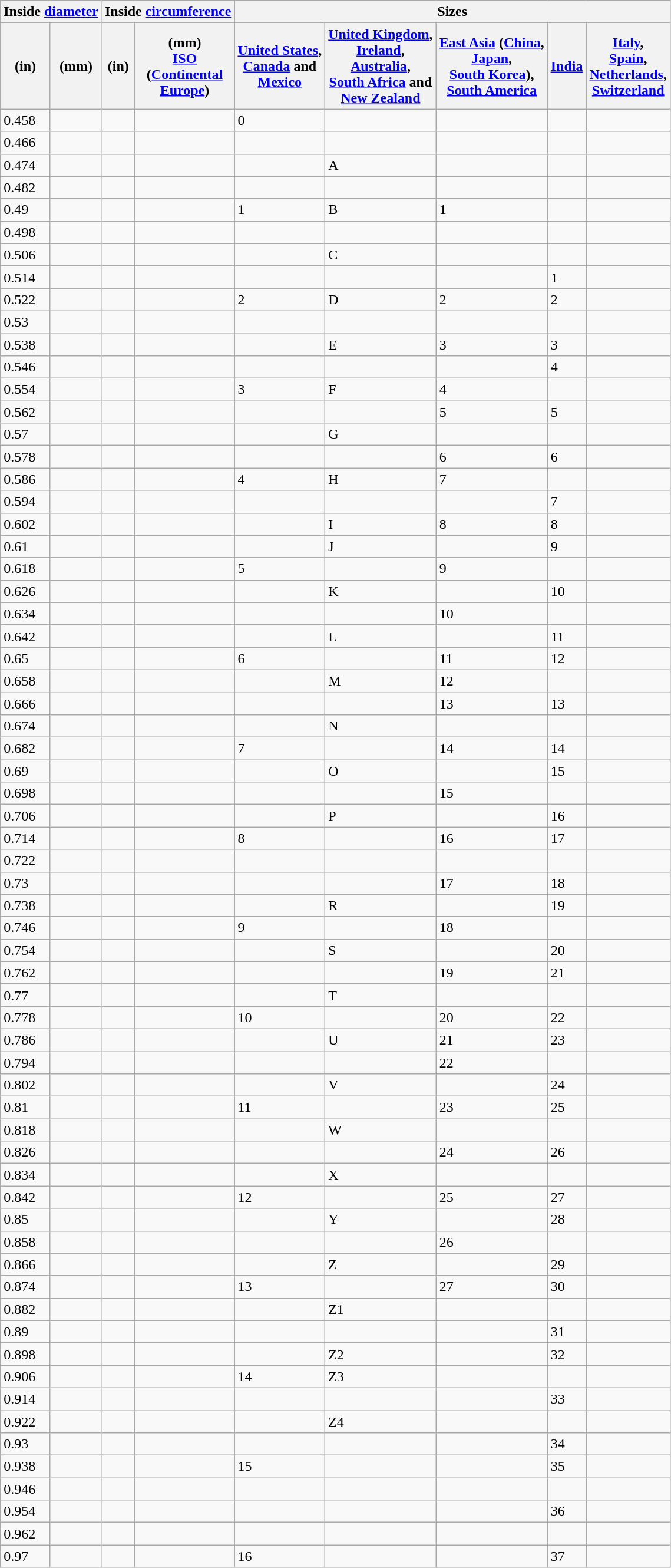<table class="wikitable sortable">
<tr>
<th colspan="2">Inside <a href='#'>diameter</a></th>
<th colspan="2">Inside <a href='#'>circumference</a></th>
<th colspan="5">Sizes</th>
</tr>
<tr>
<th>(in)</th>
<th>(mm)</th>
<th>(in)</th>
<th>(mm)<br> <a href='#'>ISO</a> <br>(<a href='#'>Continental</a><br><a href='#'>Europe</a>)</th>
<th><a href='#'>United States</a>,<br><a href='#'>Canada</a> and<br><a href='#'>Mexico</a></th>
<th><a href='#'>United Kingdom</a>,<br><a href='#'>Ireland</a>,<br><a href='#'>Australia</a>,<br><a href='#'>South Africa</a> and<br><a href='#'>New Zealand</a></th>
<th><a href='#'>East Asia</a> (<a href='#'>China</a>, <br><a href='#'>Japan</a>, <br><a href='#'>South Korea</a>), <br><a href='#'>South America</a></th>
<th><a href='#'>India</a></th>
<th><a href='#'>Italy</a>, <br><a href='#'>Spain</a>, <br><a href='#'>Netherlands</a>, <br><a href='#'>Switzerland</a></th>
</tr>
<tr>
<td>0.458</td>
<td></td>
<td></td>
<td></td>
<td>0</td>
<td></td>
<td></td>
<td></td>
<td></td>
</tr>
<tr>
<td>0.466</td>
<td></td>
<td></td>
<td></td>
<td></td>
<td></td>
<td></td>
<td></td>
<td></td>
</tr>
<tr>
<td>0.474</td>
<td></td>
<td></td>
<td></td>
<td></td>
<td>A</td>
<td></td>
<td></td>
<td></td>
</tr>
<tr>
<td>0.482</td>
<td></td>
<td></td>
<td></td>
<td></td>
<td></td>
<td></td>
<td></td>
<td></td>
</tr>
<tr>
<td>0.49</td>
<td></td>
<td></td>
<td></td>
<td>1</td>
<td>B</td>
<td>1</td>
<td></td>
<td></td>
</tr>
<tr>
<td>0.498</td>
<td></td>
<td></td>
<td></td>
<td></td>
<td></td>
<td></td>
<td></td>
<td></td>
</tr>
<tr>
<td>0.506</td>
<td></td>
<td></td>
<td></td>
<td></td>
<td>C</td>
<td></td>
<td></td>
<td></td>
</tr>
<tr>
<td>0.514</td>
<td></td>
<td></td>
<td></td>
<td></td>
<td></td>
<td></td>
<td>1</td>
<td></td>
</tr>
<tr>
<td>0.522</td>
<td></td>
<td></td>
<td></td>
<td>2</td>
<td>D</td>
<td>2</td>
<td>2</td>
<td></td>
</tr>
<tr>
<td>0.53</td>
<td></td>
<td></td>
<td></td>
<td></td>
<td></td>
<td></td>
<td></td>
<td></td>
</tr>
<tr>
<td>0.538</td>
<td></td>
<td></td>
<td></td>
<td></td>
<td>E</td>
<td>3</td>
<td>3</td>
<td></td>
</tr>
<tr>
<td>0.546</td>
<td></td>
<td></td>
<td></td>
<td></td>
<td></td>
<td></td>
<td>4</td>
<td></td>
</tr>
<tr>
<td>0.554</td>
<td></td>
<td></td>
<td></td>
<td>3</td>
<td>F</td>
<td>4</td>
<td></td>
<td></td>
</tr>
<tr>
<td>0.562</td>
<td></td>
<td></td>
<td></td>
<td></td>
<td></td>
<td>5</td>
<td>5</td>
<td></td>
</tr>
<tr>
<td>0.57</td>
<td></td>
<td></td>
<td></td>
<td></td>
<td>G</td>
<td></td>
<td></td>
<td></td>
</tr>
<tr>
<td>0.578</td>
<td></td>
<td></td>
<td></td>
<td></td>
<td></td>
<td>6</td>
<td>6</td>
<td></td>
</tr>
<tr>
<td>0.586</td>
<td></td>
<td></td>
<td></td>
<td>4</td>
<td>H</td>
<td>7</td>
<td></td>
<td></td>
</tr>
<tr>
<td>0.594</td>
<td></td>
<td></td>
<td></td>
<td></td>
<td></td>
<td></td>
<td>7</td>
<td></td>
</tr>
<tr>
<td>0.602</td>
<td></td>
<td></td>
<td></td>
<td></td>
<td>I</td>
<td>8</td>
<td>8</td>
<td></td>
</tr>
<tr>
<td>0.61</td>
<td></td>
<td></td>
<td></td>
<td></td>
<td>J</td>
<td></td>
<td>9</td>
<td></td>
</tr>
<tr>
<td>0.618</td>
<td></td>
<td></td>
<td></td>
<td>5</td>
<td></td>
<td>9</td>
<td></td>
<td></td>
</tr>
<tr>
<td>0.626</td>
<td></td>
<td></td>
<td></td>
<td></td>
<td>K</td>
<td></td>
<td>10</td>
<td></td>
</tr>
<tr>
<td>0.634</td>
<td></td>
<td></td>
<td></td>
<td></td>
<td></td>
<td>10</td>
<td></td>
<td></td>
</tr>
<tr>
<td>0.642</td>
<td></td>
<td></td>
<td></td>
<td></td>
<td>L</td>
<td></td>
<td>11</td>
<td></td>
</tr>
<tr>
<td>0.65</td>
<td></td>
<td></td>
<td></td>
<td>6</td>
<td></td>
<td>11</td>
<td>12</td>
<td></td>
</tr>
<tr>
<td>0.658</td>
<td></td>
<td></td>
<td></td>
<td></td>
<td>M</td>
<td>12</td>
<td></td>
<td></td>
</tr>
<tr>
<td>0.666</td>
<td></td>
<td></td>
<td></td>
<td></td>
<td></td>
<td>13</td>
<td>13</td>
<td></td>
</tr>
<tr>
<td>0.674</td>
<td></td>
<td></td>
<td></td>
<td></td>
<td>N</td>
<td></td>
<td></td>
<td></td>
</tr>
<tr>
<td>0.682</td>
<td></td>
<td></td>
<td></td>
<td>7</td>
<td></td>
<td>14</td>
<td>14</td>
<td></td>
</tr>
<tr>
<td>0.69</td>
<td></td>
<td></td>
<td></td>
<td></td>
<td>O</td>
<td></td>
<td>15</td>
<td></td>
</tr>
<tr>
<td>0.698</td>
<td></td>
<td></td>
<td></td>
<td></td>
<td></td>
<td>15</td>
<td></td>
<td></td>
</tr>
<tr>
<td>0.706</td>
<td></td>
<td></td>
<td></td>
<td></td>
<td>P</td>
<td></td>
<td>16</td>
<td></td>
</tr>
<tr>
<td>0.714</td>
<td></td>
<td></td>
<td></td>
<td>8</td>
<td></td>
<td>16</td>
<td>17</td>
<td></td>
</tr>
<tr>
<td>0.722</td>
<td></td>
<td></td>
<td></td>
<td></td>
<td></td>
<td></td>
<td></td>
<td></td>
</tr>
<tr>
<td>0.73</td>
<td></td>
<td></td>
<td></td>
<td></td>
<td></td>
<td>17</td>
<td>18</td>
<td></td>
</tr>
<tr>
<td>0.738</td>
<td></td>
<td></td>
<td></td>
<td></td>
<td>R</td>
<td></td>
<td>19</td>
<td></td>
</tr>
<tr>
<td>0.746</td>
<td></td>
<td></td>
<td></td>
<td>9</td>
<td></td>
<td>18</td>
<td></td>
<td></td>
</tr>
<tr>
<td>0.754</td>
<td></td>
<td></td>
<td></td>
<td></td>
<td>S</td>
<td></td>
<td>20</td>
<td></td>
</tr>
<tr>
<td>0.762</td>
<td></td>
<td></td>
<td></td>
<td></td>
<td></td>
<td>19</td>
<td>21</td>
<td></td>
</tr>
<tr>
<td>0.77</td>
<td></td>
<td></td>
<td></td>
<td></td>
<td>T</td>
<td></td>
<td></td>
<td></td>
</tr>
<tr>
<td>0.778</td>
<td></td>
<td></td>
<td></td>
<td>10</td>
<td></td>
<td>20</td>
<td>22</td>
<td></td>
</tr>
<tr>
<td>0.786</td>
<td></td>
<td></td>
<td></td>
<td></td>
<td>U</td>
<td>21</td>
<td>23</td>
<td></td>
</tr>
<tr>
<td>0.794</td>
<td></td>
<td></td>
<td></td>
<td></td>
<td></td>
<td>22</td>
<td></td>
<td></td>
</tr>
<tr>
<td>0.802</td>
<td></td>
<td></td>
<td></td>
<td></td>
<td>V</td>
<td></td>
<td>24</td>
<td></td>
</tr>
<tr>
<td>0.81</td>
<td></td>
<td></td>
<td></td>
<td>11</td>
<td></td>
<td>23</td>
<td>25</td>
<td></td>
</tr>
<tr>
<td>0.818</td>
<td></td>
<td></td>
<td></td>
<td></td>
<td>W</td>
<td></td>
<td></td>
<td></td>
</tr>
<tr>
<td>0.826</td>
<td></td>
<td></td>
<td></td>
<td></td>
<td></td>
<td>24</td>
<td>26</td>
<td></td>
</tr>
<tr>
<td>0.834</td>
<td></td>
<td></td>
<td></td>
<td></td>
<td>X</td>
<td></td>
<td></td>
<td></td>
</tr>
<tr>
<td>0.842</td>
<td></td>
<td></td>
<td></td>
<td>12</td>
<td></td>
<td>25</td>
<td>27</td>
<td></td>
</tr>
<tr>
<td>0.85</td>
<td></td>
<td></td>
<td></td>
<td></td>
<td>Y</td>
<td></td>
<td>28</td>
<td></td>
</tr>
<tr>
<td>0.858</td>
<td></td>
<td></td>
<td></td>
<td></td>
<td></td>
<td>26</td>
<td></td>
<td></td>
</tr>
<tr>
<td>0.866</td>
<td></td>
<td></td>
<td></td>
<td></td>
<td>Z</td>
<td></td>
<td>29</td>
<td></td>
</tr>
<tr>
<td>0.874</td>
<td></td>
<td></td>
<td></td>
<td>13</td>
<td></td>
<td>27</td>
<td>30</td>
<td></td>
</tr>
<tr>
<td>0.882</td>
<td></td>
<td></td>
<td></td>
<td></td>
<td>Z1</td>
<td></td>
<td></td>
<td></td>
</tr>
<tr>
<td>0.89</td>
<td></td>
<td></td>
<td></td>
<td></td>
<td></td>
<td></td>
<td>31</td>
<td></td>
</tr>
<tr>
<td>0.898</td>
<td></td>
<td></td>
<td></td>
<td></td>
<td>Z2</td>
<td></td>
<td>32</td>
<td></td>
</tr>
<tr>
<td>0.906</td>
<td></td>
<td></td>
<td></td>
<td>14</td>
<td>Z3</td>
<td></td>
<td></td>
<td></td>
</tr>
<tr>
<td>0.914</td>
<td></td>
<td></td>
<td></td>
<td></td>
<td></td>
<td></td>
<td>33</td>
<td></td>
</tr>
<tr>
<td>0.922</td>
<td></td>
<td></td>
<td></td>
<td></td>
<td>Z4</td>
<td></td>
<td></td>
<td></td>
</tr>
<tr>
<td>0.93</td>
<td></td>
<td></td>
<td></td>
<td></td>
<td></td>
<td></td>
<td>34</td>
<td></td>
</tr>
<tr>
<td>0.938</td>
<td></td>
<td></td>
<td></td>
<td>15</td>
<td></td>
<td></td>
<td>35</td>
<td></td>
</tr>
<tr>
<td>0.946</td>
<td></td>
<td></td>
<td></td>
<td></td>
<td></td>
<td></td>
<td></td>
<td></td>
</tr>
<tr>
<td>0.954</td>
<td></td>
<td></td>
<td></td>
<td></td>
<td></td>
<td></td>
<td>36</td>
<td></td>
</tr>
<tr>
<td>0.962</td>
<td></td>
<td></td>
<td></td>
<td></td>
<td></td>
<td></td>
<td></td>
<td></td>
</tr>
<tr>
<td>0.97</td>
<td></td>
<td></td>
<td></td>
<td>16</td>
<td></td>
<td></td>
<td>37</td>
<td></td>
</tr>
</table>
